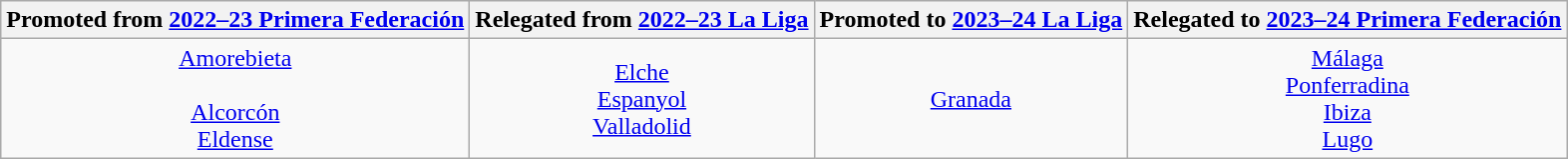<table class="wikitable" style="text-align:center;">
<tr>
<th>Promoted from <a href='#'>2022–23 Primera Federación</a></th>
<th>Relegated from <a href='#'>2022–23 La Liga</a></th>
<th>Promoted to <a href='#'>2023–24 La Liga</a></th>
<th>Relegated to <a href='#'>2023–24 Primera Federación</a></th>
</tr>
<tr>
<td><a href='#'>Amorebieta</a> <br>  <br> <a href='#'>Alcorcón</a> <br> <a href='#'>Eldense</a></td>
<td><a href='#'>Elche</a>  <br> <a href='#'>Espanyol</a><br> <a href='#'>Valladolid</a></td>
<td><a href='#'>Granada</a> <br> </td>
<td><a href='#'>Málaga</a> <br><a href='#'>Ponferradina</a> <br><a href='#'>Ibiza</a> <br><a href='#'>Lugo</a></td>
</tr>
</table>
